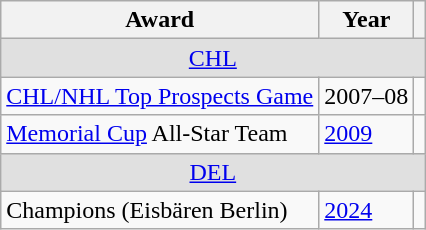<table class="wikitable">
<tr>
<th>Award</th>
<th>Year</th>
<th></th>
</tr>
<tr ALIGN="center" bgcolor="#e0e0e0">
<td colspan="3"><a href='#'>CHL</a></td>
</tr>
<tr>
<td><a href='#'>CHL/NHL Top Prospects Game</a></td>
<td>2007–08</td>
<td></td>
</tr>
<tr>
<td><a href='#'>Memorial Cup</a> All-Star Team</td>
<td><a href='#'>2009</a></td>
<td></td>
</tr>
<tr ALIGN="center" bgcolor="#e0e0e0">
<td colspan="3"><a href='#'>DEL</a></td>
</tr>
<tr>
<td>Champions (Eisbären Berlin)</td>
<td><a href='#'>2024</a></td>
<td></td>
</tr>
</table>
